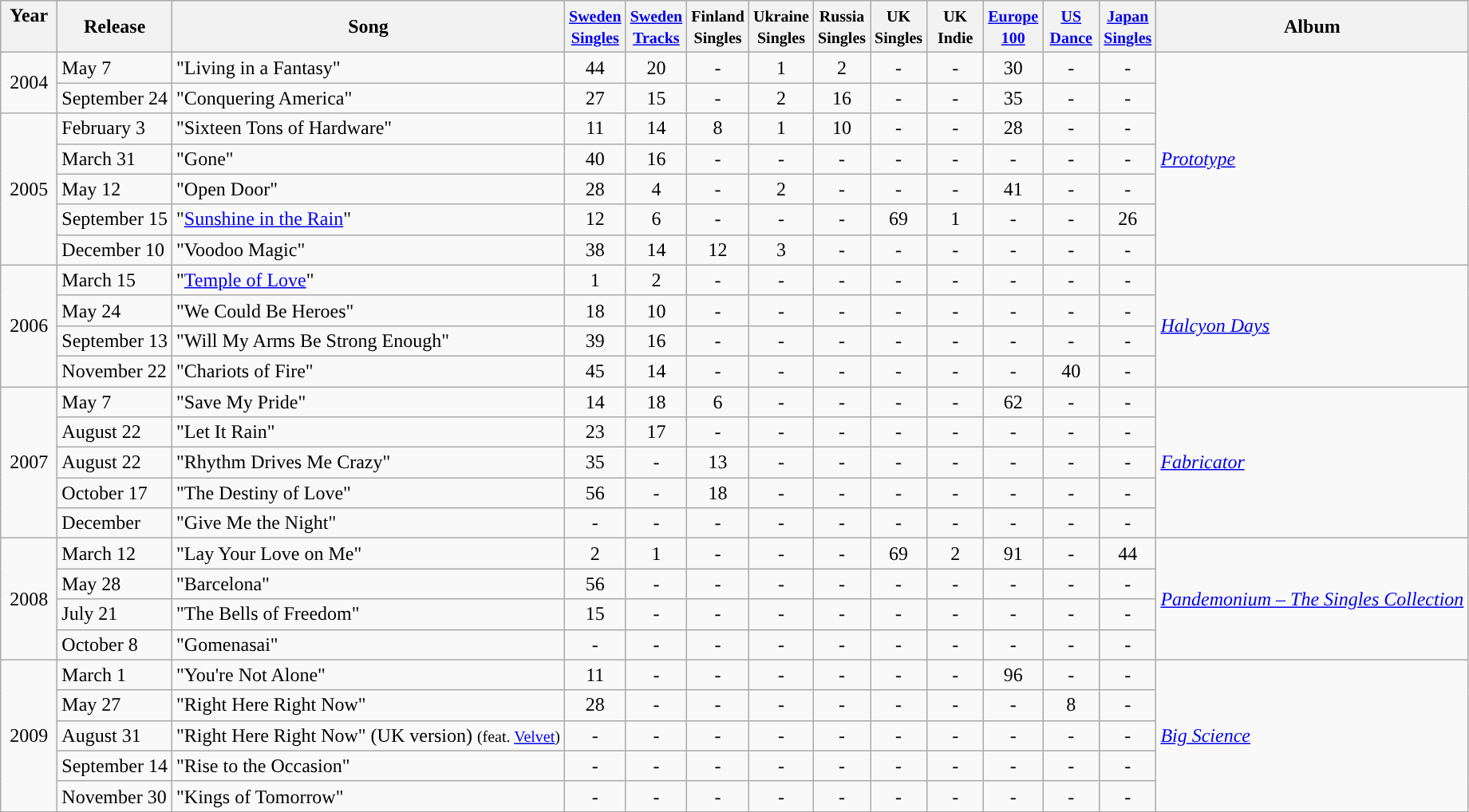<table class="wikitable">
<tr>
<th style="vertical-align:top; text-align:center; width:40px;">Year</th>
<th align="left">Release</th>
<th align="left">Song</th>
<th style="text-align:center; width:40px;"><small><a href='#'>Sweden Singles</a></small></th>
<th style="text-align:center; width:40px;"><small><a href='#'>Sweden Tracks</a></small></th>
<th style="text-align:center; width:40px;"><small>Finland Singles</small></th>
<th style="text-align:center; width:40px;"><small>Ukraine Singles</small></th>
<th style="text-align:center; width:40px;"><small>Russia Singles</small></th>
<th style="text-align:center; width:40px;"><small>UK Singles</small></th>
<th style="text-align:center; width:40px;"><small>UK Indie</small></th>
<th style="text-align:center; width:40px;"><small><a href='#'>Europe 100</a></small></th>
<th style="text-align:center; width:40px;"><small><a href='#'>US Dance</a></small></th>
<th style="text-align:center; width:40px;"><small><a href='#'>Japan Singles</a></small></th>
<th align="left">Album</th>
</tr>
<tr>
<td style="text-align:center;" rowspan="2">2004</td>
<td align="left">May 7</td>
<td align="left">"Living in a Fantasy"</td>
<td style="text-align:center;">44</td>
<td style="text-align:center;">20</td>
<td style="text-align:center;">-</td>
<td style="text-align:center;">1</td>
<td style="text-align:center;">2</td>
<td style="text-align:center;">-</td>
<td style="text-align:center;">-</td>
<td style="text-align:center;">30</td>
<td style="text-align:center;">-</td>
<td style="text-align:center;">-</td>
<td style="text-align:left;" rowspan="7"><em><a href='#'>Prototype</a></em></td>
</tr>
<tr>
<td align="left">September 24</td>
<td align="left">"Conquering America"</td>
<td style="text-align:center;">27</td>
<td style="text-align:center;">15</td>
<td style="text-align:center;">-</td>
<td style="text-align:center;">2</td>
<td style="text-align:center;">16</td>
<td style="text-align:center;">-</td>
<td style="text-align:center;">-</td>
<td style="text-align:center;">35</td>
<td style="text-align:center;">-</td>
<td style="text-align:center;">-</td>
</tr>
<tr>
<td style="text-align:center;" rowspan="5">2005</td>
<td align="left">February 3</td>
<td align="left">"Sixteen Tons of Hardware"</td>
<td style="text-align:center;">11</td>
<td style="text-align:center;">14</td>
<td style="text-align:center;">8</td>
<td style="text-align:center;">1</td>
<td style="text-align:center;">10</td>
<td style="text-align:center;">-</td>
<td style="text-align:center;">-</td>
<td style="text-align:center;">28</td>
<td style="text-align:center;">-</td>
<td style="text-align:center;">-</td>
</tr>
<tr>
<td align="left">March 31</td>
<td align="left">"Gone"</td>
<td style="text-align:center;">40</td>
<td style="text-align:center;">16</td>
<td style="text-align:center;">-</td>
<td style="text-align:center;">-</td>
<td style="text-align:center;">-</td>
<td style="text-align:center;">-</td>
<td style="text-align:center;">-</td>
<td style="text-align:center;">-</td>
<td style="text-align:center;">-</td>
<td style="text-align:center;">-</td>
</tr>
<tr>
<td align="left">May 12</td>
<td align="left">"Open Door"</td>
<td style="text-align:center;">28</td>
<td style="text-align:center;">4</td>
<td style="text-align:center;">-</td>
<td style="text-align:center;">2</td>
<td style="text-align:center;">-</td>
<td style="text-align:center;">-</td>
<td style="text-align:center;">-</td>
<td style="text-align:center;">41</td>
<td style="text-align:center;">-</td>
<td style="text-align:center;">-</td>
</tr>
<tr>
<td align="left">September 15</td>
<td align="left">"<a href='#'>Sunshine in the Rain</a>"</td>
<td style="text-align:center;">12</td>
<td style="text-align:center;">6</td>
<td style="text-align:center;">-</td>
<td style="text-align:center;">-</td>
<td style="text-align:center;">-</td>
<td style="text-align:center;">69</td>
<td style="text-align:center;">1</td>
<td style="text-align:center;">-</td>
<td style="text-align:center;">-</td>
<td style="text-align:center;">26</td>
</tr>
<tr>
<td align="left">December 10</td>
<td align="left">"Voodoo Magic"</td>
<td style="text-align:center;">38</td>
<td style="text-align:center;">14</td>
<td style="text-align:center;">12</td>
<td style="text-align:center;">3</td>
<td style="text-align:center;">-</td>
<td style="text-align:center;">-</td>
<td style="text-align:center;">-</td>
<td style="text-align:center;">-</td>
<td style="text-align:center;">-</td>
<td style="text-align:center;">-</td>
</tr>
<tr>
<td style="text-align:center;" rowspan="4">2006</td>
<td align="left">March 15</td>
<td align="left">"<a href='#'>Temple of Love</a>"</td>
<td style="text-align:center;">1</td>
<td style="text-align:center;">2</td>
<td style="text-align:center;">-</td>
<td style="text-align:center;">-</td>
<td style="text-align:center;">-</td>
<td style="text-align:center;">-</td>
<td style="text-align:center;">-</td>
<td style="text-align:center;">-</td>
<td style="text-align:center;">-</td>
<td style="text-align:center;">-</td>
<td style="text-align:left;" rowspan="4"><em><a href='#'>Halcyon Days</a></em></td>
</tr>
<tr>
<td align="left">May 24</td>
<td align="left">"We Could Be Heroes"</td>
<td style="text-align:center;">18</td>
<td style="text-align:center;">10</td>
<td style="text-align:center;">-</td>
<td style="text-align:center;">-</td>
<td style="text-align:center;">-</td>
<td style="text-align:center;">-</td>
<td style="text-align:center;">-</td>
<td style="text-align:center;">-</td>
<td style="text-align:center;">-</td>
<td style="text-align:center;">-</td>
</tr>
<tr>
<td align="left">September 13</td>
<td align="left">"Will My Arms Be Strong Enough"</td>
<td style="text-align:center;">39</td>
<td style="text-align:center;">16</td>
<td style="text-align:center;">-</td>
<td style="text-align:center;">-</td>
<td style="text-align:center;">-</td>
<td style="text-align:center;">-</td>
<td style="text-align:center;">-</td>
<td style="text-align:center;">-</td>
<td style="text-align:center;">-</td>
<td style="text-align:center;">-</td>
</tr>
<tr>
<td align="left">November 22</td>
<td align="left">"Chariots of Fire"</td>
<td style="text-align:center;">45</td>
<td style="text-align:center;">14</td>
<td style="text-align:center;">-</td>
<td style="text-align:center;">-</td>
<td style="text-align:center;">-</td>
<td style="text-align:center;">-</td>
<td style="text-align:center;">-</td>
<td style="text-align:center;">-</td>
<td style="text-align:center;">40</td>
<td style="text-align:center;">-</td>
</tr>
<tr>
<td style="text-align:center;" rowspan="5">2007</td>
<td align="left">May 7</td>
<td align="left">"Save My Pride"</td>
<td style="text-align:center;">14</td>
<td style="text-align:center;">18</td>
<td style="text-align:center;">6</td>
<td style="text-align:center;">-</td>
<td style="text-align:center;">-</td>
<td style="text-align:center;">-</td>
<td style="text-align:center;">-</td>
<td style="text-align:center;">62</td>
<td style="text-align:center;">-</td>
<td style="text-align:center;">-</td>
<td style="text-align:left;" rowspan="5"><em><a href='#'>Fabricator</a></em></td>
</tr>
<tr>
<td align="left">August 22</td>
<td align="left">"Let It Rain"</td>
<td style="text-align:center;">23</td>
<td style="text-align:center;">17</td>
<td style="text-align:center;">-</td>
<td style="text-align:center;">-</td>
<td style="text-align:center;">-</td>
<td style="text-align:center;">-</td>
<td style="text-align:center;">-</td>
<td style="text-align:center;">-</td>
<td style="text-align:center;">-</td>
<td style="text-align:center;">-</td>
</tr>
<tr>
<td align="left">August 22</td>
<td align="left">"Rhythm Drives Me Crazy"</td>
<td style="text-align:center;">35</td>
<td style="text-align:center;">-</td>
<td style="text-align:center;">13</td>
<td style="text-align:center;">-</td>
<td style="text-align:center;">-</td>
<td style="text-align:center;">-</td>
<td style="text-align:center;">-</td>
<td style="text-align:center;">-</td>
<td style="text-align:center;">-</td>
<td style="text-align:center;">-</td>
</tr>
<tr>
<td align="left">October 17</td>
<td align="left">"The Destiny of Love"</td>
<td style="text-align:center;">56</td>
<td style="text-align:center;">-</td>
<td style="text-align:center;">18</td>
<td style="text-align:center;">-</td>
<td style="text-align:center;">-</td>
<td style="text-align:center;">-</td>
<td style="text-align:center;">-</td>
<td style="text-align:center;">-</td>
<td style="text-align:center;">-</td>
<td style="text-align:center;">-</td>
</tr>
<tr>
<td align="left">December</td>
<td align="left">"Give Me the Night"</td>
<td style="text-align:center;">-</td>
<td style="text-align:center;">-</td>
<td style="text-align:center;">-</td>
<td style="text-align:center;">-</td>
<td style="text-align:center;">-</td>
<td style="text-align:center;">-</td>
<td style="text-align:center;">-</td>
<td style="text-align:center;">-</td>
<td style="text-align:center;">-</td>
<td style="text-align:center;">-</td>
</tr>
<tr>
<td style="text-align:center;" rowspan="4">2008</td>
<td align="left">March 12</td>
<td align="left">"Lay Your Love on Me"</td>
<td style="text-align:center;">2</td>
<td style="text-align:center;">1</td>
<td style="text-align:center;">-</td>
<td style="text-align:center;">-</td>
<td style="text-align:center;">-</td>
<td style="text-align:center;">69</td>
<td style="text-align:center;">2</td>
<td style="text-align:center;">91</td>
<td style="text-align:center;">-</td>
<td style="text-align:center;">44</td>
<td style="text-align:left;" rowspan="4"><em><a href='#'>Pandemonium – The Singles Collection</a></em></td>
</tr>
<tr>
<td align="left">May 28</td>
<td align="left">"Barcelona"</td>
<td style="text-align:center;">56</td>
<td style="text-align:center;">-</td>
<td style="text-align:center;">-</td>
<td style="text-align:center;">-</td>
<td style="text-align:center;">-</td>
<td style="text-align:center;">-</td>
<td style="text-align:center;">-</td>
<td style="text-align:center;">-</td>
<td style="text-align:center;">-</td>
<td style="text-align:center;">-</td>
</tr>
<tr>
<td align="left">July 21</td>
<td align="left">"The Bells of Freedom"</td>
<td style="text-align:center;">15</td>
<td style="text-align:center;">-</td>
<td style="text-align:center;">-</td>
<td style="text-align:center;">-</td>
<td style="text-align:center;">-</td>
<td style="text-align:center;">-</td>
<td style="text-align:center;">-</td>
<td style="text-align:center;">-</td>
<td style="text-align:center;">-</td>
<td style="text-align:center;">-</td>
</tr>
<tr>
<td align="left">October 8</td>
<td align="left">"Gomenasai"</td>
<td style="text-align:center;">-</td>
<td style="text-align:center;">-</td>
<td style="text-align:center;">-</td>
<td style="text-align:center;">-</td>
<td style="text-align:center;">-</td>
<td style="text-align:center;">-</td>
<td style="text-align:center;">-</td>
<td style="text-align:center;">-</td>
<td style="text-align:center;">-</td>
<td style="text-align:center;">-</td>
</tr>
<tr>
<td style="text-align:center;" rowspan="5">2009</td>
<td align="left">March 1</td>
<td align="left">"You're Not Alone"</td>
<td style="text-align:center;">11</td>
<td style="text-align:center;">-</td>
<td style="text-align:center;">-</td>
<td style="text-align:center;">-</td>
<td style="text-align:center;">-</td>
<td style="text-align:center;">-</td>
<td style="text-align:center;">-</td>
<td style="text-align:center;">96</td>
<td style="text-align:center;">-</td>
<td style="text-align:center;">-</td>
<td style="text-align:left;" rowspan="5"><em><a href='#'>Big Science</a></em></td>
</tr>
<tr>
<td align="left">May 27</td>
<td align="left">"Right Here Right Now"</td>
<td style="text-align:center;">28</td>
<td style="text-align:center;">-</td>
<td style="text-align:center;">-</td>
<td style="text-align:center;">-</td>
<td style="text-align:center;">-</td>
<td style="text-align:center;">-</td>
<td style="text-align:center;">-</td>
<td style="text-align:center;">-</td>
<td style="text-align:center;">8</td>
<td style="text-align:center;">-</td>
</tr>
<tr>
<td align="left">August 31</td>
<td align="left">"Right Here Right Now" (UK version) <small>(feat. <a href='#'>Velvet</a>)</small></td>
<td style="text-align:center;">-</td>
<td style="text-align:center;">-</td>
<td style="text-align:center;">-</td>
<td style="text-align:center;">-</td>
<td style="text-align:center;">-</td>
<td style="text-align:center;">-</td>
<td style="text-align:center;">-</td>
<td style="text-align:center;">-</td>
<td style="text-align:center;">-</td>
<td style="text-align:center;">-</td>
</tr>
<tr>
<td align="left">September 14</td>
<td align="left">"Rise to the Occasion"</td>
<td style="text-align:center;">-</td>
<td style="text-align:center;">-</td>
<td style="text-align:center;">-</td>
<td style="text-align:center;">-</td>
<td style="text-align:center;">-</td>
<td style="text-align:center;">-</td>
<td style="text-align:center;">-</td>
<td style="text-align:center;">-</td>
<td style="text-align:center;">-</td>
<td style="text-align:center;">-</td>
</tr>
<tr>
<td align="left">November 30</td>
<td align="left">"Kings of Tomorrow"</td>
<td style="text-align:center;">-</td>
<td style="text-align:center;">-</td>
<td style="text-align:center;">-</td>
<td style="text-align:center;">-</td>
<td style="text-align:center;">-</td>
<td style="text-align:center;">-</td>
<td style="text-align:center;">-</td>
<td style="text-align:center;">-</td>
<td style="text-align:center;">-</td>
<td style="text-align:center;">-</td>
</tr>
</table>
